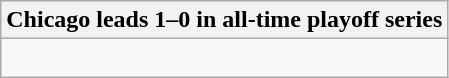<table class="wikitable collapsible collapsed">
<tr>
<th>Chicago leads 1–0 in all-time playoff series</th>
</tr>
<tr>
<td><br></td>
</tr>
</table>
